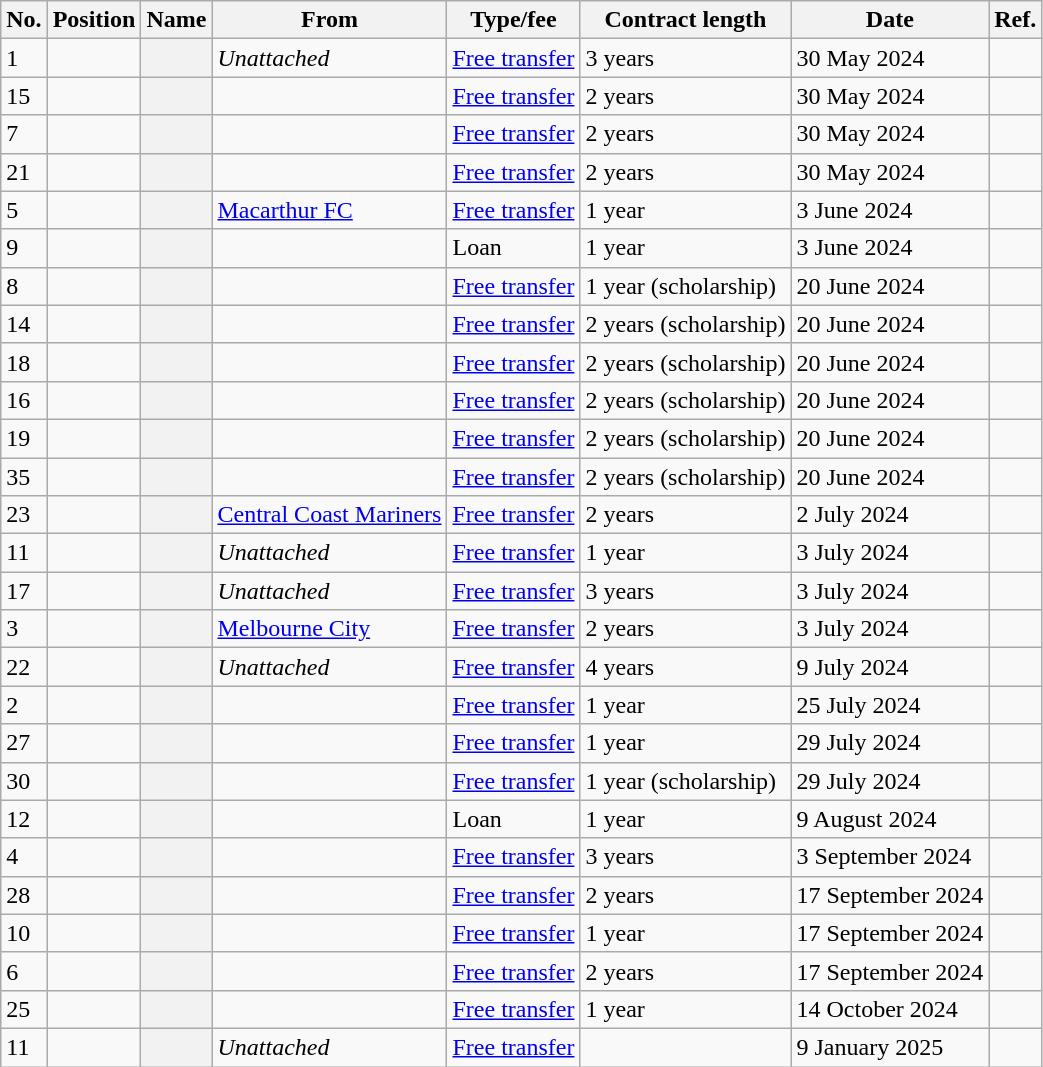<table class="wikitable plainrowheaders sortable" style="text-align:center; text-align:left">
<tr>
<th>No.</th>
<th>Position</th>
<th>Name</th>
<th>From</th>
<th>Type/fee</th>
<th>Contract length</th>
<th>Date</th>
<th>Ref.</th>
</tr>
<tr>
<td>1</td>
<td></td>
<th scope="row"></th>
<td><em>Unattached</em></td>
<td><a href='#'>Free transfer</a></td>
<td>3 years</td>
<td>30 May 2024</td>
<td></td>
</tr>
<tr>
<td>15</td>
<td></td>
<th scope="row"></th>
<td></td>
<td><a href='#'>Free transfer</a></td>
<td>2 years</td>
<td>30 May 2024</td>
<td></td>
</tr>
<tr>
<td>7</td>
<td></td>
<th scope="row"></th>
<td></td>
<td><a href='#'>Free transfer</a></td>
<td>2 years</td>
<td>30 May 2024</td>
<td></td>
</tr>
<tr>
<td>21</td>
<td></td>
<th scope="row"></th>
<td></td>
<td><a href='#'>Free transfer</a></td>
<td>2 years</td>
<td>30 May 2024</td>
<td></td>
</tr>
<tr>
<td>5</td>
<td></td>
<th scope="row"></th>
<td><a href='#'>Macarthur FC</a></td>
<td><a href='#'>Free transfer</a></td>
<td>1 year</td>
<td>3 June 2024</td>
<td></td>
</tr>
<tr>
<td>9</td>
<td></td>
<th scope="row"></th>
<td></td>
<td>Loan</td>
<td>1 year</td>
<td>3 June 2024</td>
<td></td>
</tr>
<tr>
<td>8</td>
<td></td>
<th scope="row"></th>
<td></td>
<td><a href='#'>Free transfer</a></td>
<td>1 year (scholarship)</td>
<td>20 June 2024</td>
<td></td>
</tr>
<tr>
<td>14</td>
<td></td>
<th scope="row"></th>
<td></td>
<td><a href='#'>Free transfer</a></td>
<td>2 years (scholarship)</td>
<td>20 June 2024</td>
<td></td>
</tr>
<tr>
<td>18</td>
<td></td>
<th scope="row"></th>
<td></td>
<td><a href='#'>Free transfer</a></td>
<td>2 years (scholarship)</td>
<td>20 June 2024</td>
<td></td>
</tr>
<tr>
<td>16</td>
<td></td>
<th scope="row"></th>
<td></td>
<td><a href='#'>Free transfer</a></td>
<td>2 years (scholarship)</td>
<td>20 June 2024</td>
<td></td>
</tr>
<tr>
<td>19</td>
<td></td>
<th scope="row"></th>
<td></td>
<td><a href='#'>Free transfer</a></td>
<td>2 years (scholarship)</td>
<td>20 June 2024</td>
<td></td>
</tr>
<tr>
<td>35</td>
<td></td>
<th scope="row"></th>
<td></td>
<td><a href='#'>Free transfer</a></td>
<td>2 years (scholarship)</td>
<td>20 June 2024</td>
<td></td>
</tr>
<tr>
<td>23</td>
<td></td>
<th scope="row"></th>
<td><a href='#'>Central Coast Mariners</a></td>
<td><a href='#'>Free transfer</a></td>
<td>2 years</td>
<td>2 July 2024</td>
<td></td>
</tr>
<tr>
<td>11</td>
<td></td>
<th scope="row"></th>
<td><em>Unattached</em></td>
<td><a href='#'>Free transfer</a></td>
<td>1 year</td>
<td>3 July 2024</td>
<td></td>
</tr>
<tr>
<td>17</td>
<td></td>
<th scope="row"></th>
<td><em>Unattached</em></td>
<td><a href='#'>Free transfer</a></td>
<td>3 years</td>
<td>3 July 2024</td>
<td></td>
</tr>
<tr>
<td>3</td>
<td></td>
<th scope="row"></th>
<td><a href='#'>Melbourne City</a></td>
<td><a href='#'>Free transfer</a></td>
<td>2 years</td>
<td>3 July 2024</td>
<td></td>
</tr>
<tr>
<td>22</td>
<td></td>
<th scope="row"></th>
<td><em>Unattached</em></td>
<td><a href='#'>Free transfer</a></td>
<td>4 years</td>
<td>9 July 2024</td>
<td></td>
</tr>
<tr>
<td>2</td>
<td></td>
<th scope="row"></th>
<td></td>
<td><a href='#'>Free transfer</a></td>
<td>1 year</td>
<td>25 July 2024</td>
<td></td>
</tr>
<tr>
<td>27</td>
<td></td>
<th scope="row"></th>
<td></td>
<td><a href='#'>Free transfer</a></td>
<td>1 year</td>
<td>29 July 2024</td>
<td></td>
</tr>
<tr>
<td>30</td>
<td></td>
<th scope="row"></th>
<td></td>
<td><a href='#'>Free transfer</a></td>
<td>1 year (scholarship)</td>
<td>29 July 2024</td>
<td></td>
</tr>
<tr>
<td>12</td>
<td></td>
<th scope="row"></th>
<td></td>
<td>Loan</td>
<td>1 year</td>
<td>9 August 2024</td>
<td></td>
</tr>
<tr>
<td>4</td>
<td></td>
<th scope="row"></th>
<td></td>
<td><a href='#'>Free transfer</a></td>
<td>3 years</td>
<td>3 September 2024</td>
<td></td>
</tr>
<tr>
<td>28</td>
<td></td>
<th scope="row"></th>
<td></td>
<td><a href='#'>Free transfer</a></td>
<td>2 years</td>
<td>17 September 2024</td>
<td></td>
</tr>
<tr>
<td>10</td>
<td></td>
<th scope="row"></th>
<td></td>
<td><a href='#'>Free transfer</a></td>
<td>1 year</td>
<td>17 September 2024</td>
<td></td>
</tr>
<tr>
<td>6</td>
<td></td>
<th scope="row"></th>
<td></td>
<td><a href='#'>Free transfer</a></td>
<td>2 years</td>
<td>17 September 2024</td>
<td></td>
</tr>
<tr>
<td>25</td>
<td></td>
<th scope="row"></th>
<td></td>
<td><a href='#'>Free transfer</a></td>
<td>1 year</td>
<td>14 October 2024</td>
<td></td>
</tr>
<tr>
<td>11</td>
<td></td>
<th scope="row"></th>
<td><em>Unattached</em></td>
<td><a href='#'>Free transfer</a></td>
<td></td>
<td>9 January 2025</td>
<td></td>
</tr>
</table>
